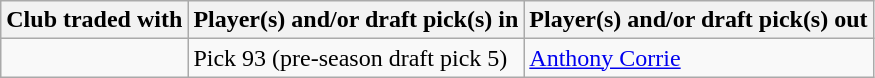<table class="wikitable plainrowheaders">
<tr>
<th scope="col"><strong>Club traded with</strong></th>
<th scope="col"><strong>Player(s) and/or draft pick(s) in</strong></th>
<th scope="col"><strong>Player(s) and/or draft pick(s) out</strong></th>
</tr>
<tr>
<td></td>
<td>Pick 93 (pre-season draft pick 5)</td>
<td><a href='#'>Anthony Corrie</a></td>
</tr>
</table>
